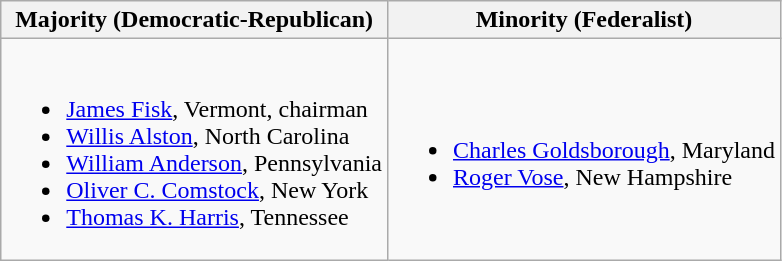<table class=wikitable>
<tr>
<th>Majority (Democratic-Republican)</th>
<th>Minority (Federalist)</th>
</tr>
<tr>
<td><br><ul><li><a href='#'>James Fisk</a>, Vermont, chairman</li><li><a href='#'>Willis Alston</a>, North Carolina</li><li><a href='#'>William Anderson</a>, Pennsylvania</li><li><a href='#'>Oliver C. Comstock</a>, New York</li><li><a href='#'>Thomas K. Harris</a>, Tennessee</li></ul></td>
<td><br><ul><li><a href='#'>Charles Goldsborough</a>, Maryland</li><li><a href='#'>Roger Vose</a>, New Hampshire</li></ul></td>
</tr>
</table>
